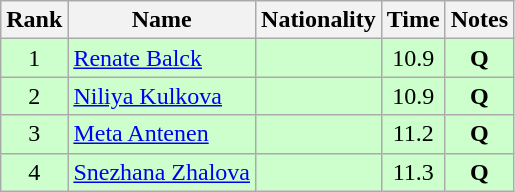<table class="wikitable sortable" style="text-align:center">
<tr>
<th>Rank</th>
<th>Name</th>
<th>Nationality</th>
<th>Time</th>
<th>Notes</th>
</tr>
<tr bgcolor=ccffcc>
<td>1</td>
<td align=left><a href='#'>Renate Balck</a></td>
<td align=left></td>
<td>10.9</td>
<td><strong>Q</strong></td>
</tr>
<tr bgcolor=ccffcc>
<td>2</td>
<td align=left><a href='#'>Niliya Kulkova</a></td>
<td align=left></td>
<td>10.9</td>
<td><strong>Q</strong></td>
</tr>
<tr bgcolor=ccffcc>
<td>3</td>
<td align=left><a href='#'>Meta Antenen</a></td>
<td align=left></td>
<td>11.2</td>
<td><strong>Q</strong></td>
</tr>
<tr bgcolor=ccffcc>
<td>4</td>
<td align=left><a href='#'>Snezhana Zhalova</a></td>
<td align=left></td>
<td>11.3</td>
<td><strong>Q</strong></td>
</tr>
</table>
